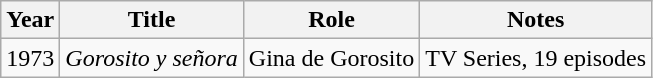<table class="wikitable">
<tr>
<th>Year</th>
<th>Title</th>
<th>Role</th>
<th>Notes</th>
</tr>
<tr>
<td>1973</td>
<td><em>Gorosito y señora</em></td>
<td>Gina de Gorosito</td>
<td>TV Series, 19 episodes</td>
</tr>
</table>
